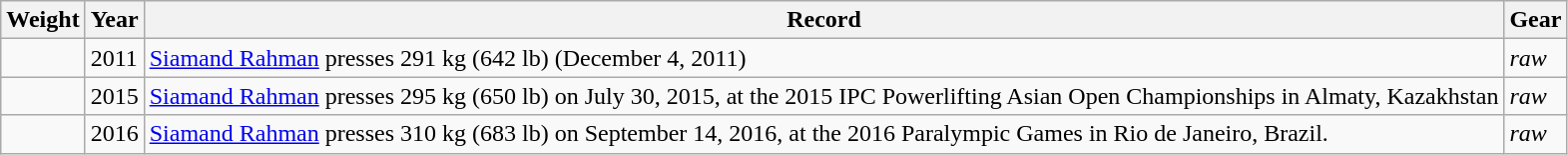<table class="wikitable">
<tr>
<th>Weight</th>
<th>Year</th>
<th>Record</th>
<th>Gear</th>
</tr>
<tr>
<td></td>
<td>2011</td>
<td><a href='#'>Siamand Rahman</a> presses 291 kg (642 lb) (December 4, 2011)</td>
<td><em>raw</em></td>
</tr>
<tr>
<td></td>
<td>2015</td>
<td><a href='#'>Siamand Rahman</a> presses 295 kg (650 lb) on July 30, 2015, at the 2015 IPC Powerlifting Asian Open Championships in Almaty, Kazakhstan</td>
<td><em>raw</em></td>
</tr>
<tr>
<td></td>
<td>2016</td>
<td><a href='#'>Siamand Rahman</a> presses 310 kg (683 lb) on September 14, 2016, at the 2016 Paralympic Games in Rio de Janeiro, Brazil.</td>
<td><em>raw</em></td>
</tr>
</table>
